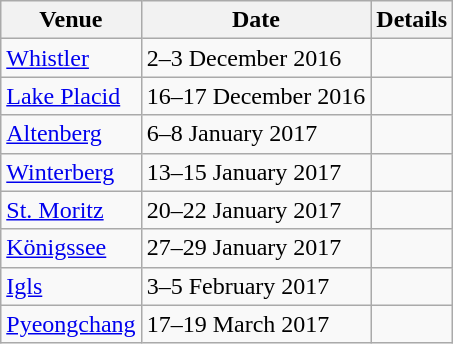<table class= wikitable>
<tr>
<th>Venue</th>
<th>Date</th>
<th>Details</th>
</tr>
<tr>
<td> <a href='#'>Whistler</a></td>
<td>2–3 December 2016</td>
<td></td>
</tr>
<tr>
<td> <a href='#'>Lake Placid</a></td>
<td>16–17 December 2016</td>
<td></td>
</tr>
<tr>
<td> <a href='#'>Altenberg</a></td>
<td>6–8 January 2017</td>
<td></td>
</tr>
<tr>
<td> <a href='#'>Winterberg</a></td>
<td>13–15 January 2017</td>
<td></td>
</tr>
<tr>
<td> <a href='#'>St. Moritz</a></td>
<td>20–22 January 2017</td>
<td></td>
</tr>
<tr>
<td> <a href='#'>Königssee</a></td>
<td>27–29 January 2017</td>
<td></td>
</tr>
<tr>
<td> <a href='#'>Igls</a></td>
<td>3–5 February 2017</td>
<td></td>
</tr>
<tr>
<td> <a href='#'>Pyeongchang</a></td>
<td>17–19 March 2017</td>
<td></td>
</tr>
</table>
